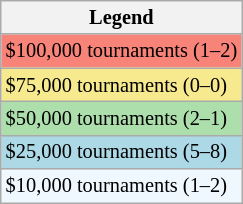<table class="wikitable" style=font-size:85%>
<tr>
<th>Legend</th>
</tr>
<tr style="background:#f88379;">
<td>$100,000 tournaments (1–2)</td>
</tr>
<tr style="background:#f7e98e;">
<td>$75,000 tournaments (0–0)</td>
</tr>
<tr style="background:#addfad;">
<td>$50,000 tournaments (2–1)</td>
</tr>
<tr style="background:lightblue;">
<td>$25,000 tournaments (5–8)</td>
</tr>
<tr style="background:#f0f8ff;">
<td>$10,000 tournaments (1–2)</td>
</tr>
</table>
